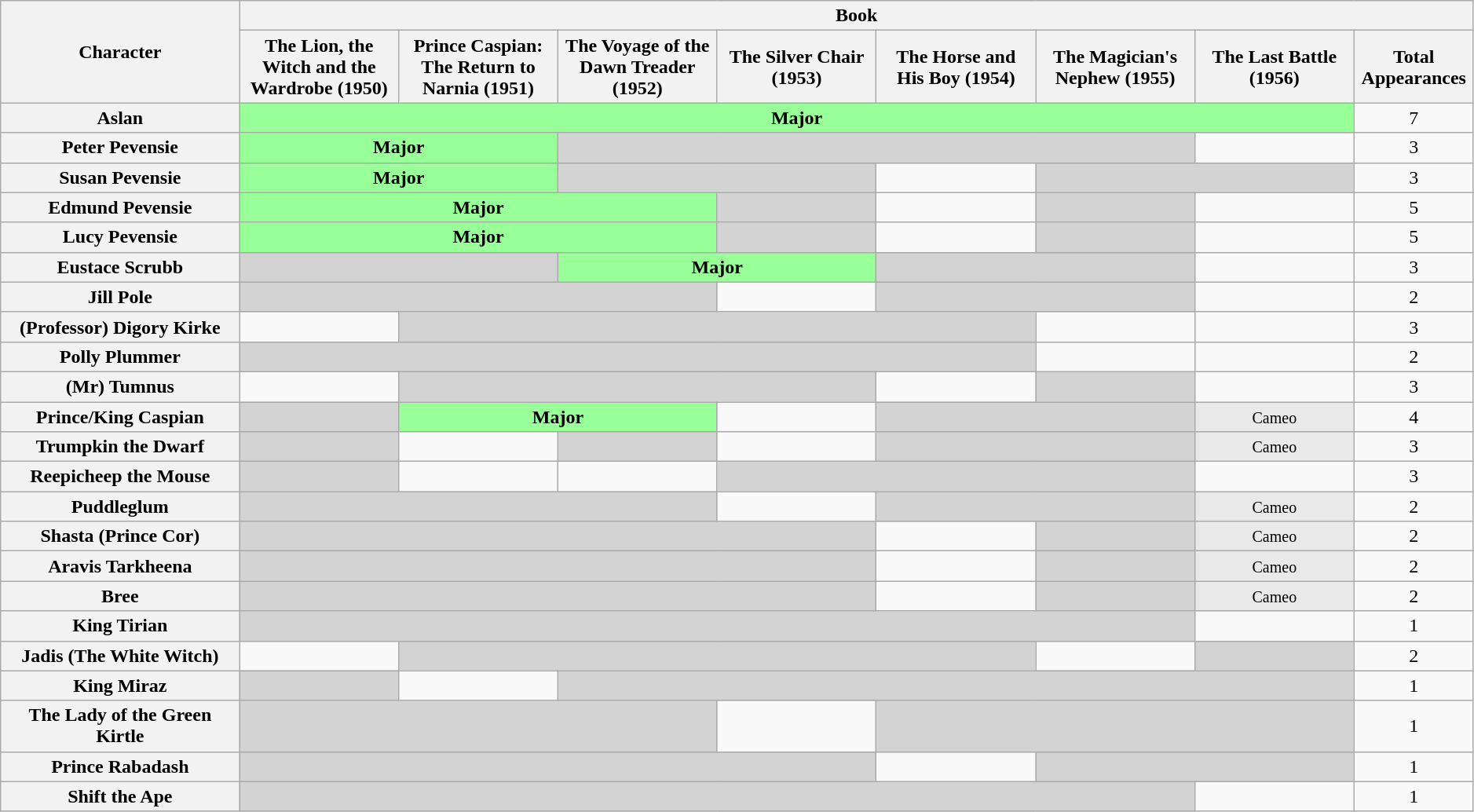<table class="wikitable" style="text-align:center; width:99%;">
<tr>
<th rowspan="2" style="width:15%;">Character</th>
<th colspan="8" style="text-align:center;">Book</th>
</tr>
<tr>
<th style="text-align:center; width:10%;">The Lion, the Witch and the Wardrobe (1950)</th>
<th style="text-align:center; width:10%;">Prince Caspian: The Return to Narnia (1951)</th>
<th style="text-align:center; width:10%;">The Voyage of the Dawn Treader (1952)</th>
<th style="text-align:center; width:10%;">The Silver Chair (1953)</th>
<th style="text-align:center; width:10%;">The Horse and His Boy (1954)</th>
<th style="text-align:center; width:10%;">The Magician's Nephew (1955)</th>
<th style="text-align:center; width:10%;">The Last Battle (1956)</th>
<th style="text-align:center; width:5%;">Total<br>Appearances</th>
</tr>
<tr>
<th>Aslan</th>
<td colspan="7" style="background:#9F9;vertical-align:middle;text-align:center;" class="table-yes"><strong>Major</strong></td>
<td>7</td>
</tr>
<tr>
<th>Peter Pevensie</th>
<td colspan="2" style="background:#9F9;vertical-align:middle;text-align:center;" class="table-yes"><strong>Major</strong></td>
<td colspan="4" style="background:#d3d3d3;"></td>
<td></td>
<td>3</td>
</tr>
<tr>
<th>Susan Pevensie</th>
<td colspan="2" style="background:#9F9;vertical-align:middle;text-align:center;" class="table-yes"><strong>Major</strong></td>
<td colspan="2" style="background:#d3d3d3;"></td>
<td></td>
<td colspan="2" style="background:#d3d3d3;"></td>
<td>3</td>
</tr>
<tr>
<th>Edmund Pevensie</th>
<td colspan="3" style="background:#9F9;vertical-align:middle;text-align:center;" class="table-yes"><strong>Major</strong></td>
<td style="background:#d3d3d3;"></td>
<td></td>
<td style="background:#d3d3d3;"></td>
<td></td>
<td>5</td>
</tr>
<tr>
<th>Lucy Pevensie</th>
<td colspan="3" style="background:#9F9;vertical-align:middle;text-align:center;" class="table-yes"><strong>Major</strong></td>
<td style="background:#d3d3d3;"></td>
<td></td>
<td style="background:#d3d3d3;"></td>
<td></td>
<td>5</td>
</tr>
<tr>
<th>Eustace Scrubb</th>
<td colspan="2" style="background:#d3d3d3;"></td>
<td colspan="2" style="background:#9F9;vertical-align:middle;text-align:center;" class="table-yes"><strong>Major</strong></td>
<td colspan="2" style="background:#d3d3d3;"></td>
<td></td>
<td>3</td>
</tr>
<tr>
<th>Jill Pole</th>
<td colspan="3" style="background:#d3d3d3;"></td>
<td></td>
<td colspan="2" style="background:#d3d3d3;"></td>
<td></td>
<td>2</td>
</tr>
<tr>
<th>(Professor) Digory Kirke</th>
<td></td>
<td colspan="4" style="background:#d3d3d3;"></td>
<td></td>
<td></td>
<td>3</td>
</tr>
<tr>
<th>Polly Plummer</th>
<td colspan="5" style="background:#d3d3d3;"></td>
<td></td>
<td></td>
<td>2</td>
</tr>
<tr>
<th>(Mr) Tumnus</th>
<td></td>
<td colspan="3" style="background:#d3d3d3;"></td>
<td></td>
<td style="background:#d3d3d3;"></td>
<td></td>
<td>3</td>
</tr>
<tr>
<th>Prince/King Caspian</th>
<td style="background:#d3d3d3;"></td>
<td colspan="2" style="background:#9F9;vertical-align:middle;text-align:center;" class="table-yes"><strong>Major</strong></td>
<td></td>
<td colspan="2" style="background:#d3d3d3;"></td>
<td style="background:#e9e9e9;"><small>Cameo</small></td>
<td>4</td>
</tr>
<tr>
<th>Trumpkin the Dwarf</th>
<td style="background:#d3d3d3;"></td>
<td></td>
<td style="background:#d3d3d3;"></td>
<td></td>
<td colspan="2" style="background:#d3d3d3;"></td>
<td style="background:#e9e9e9;"><small>Cameo</small></td>
<td>3</td>
</tr>
<tr>
<th>Reepicheep the Mouse</th>
<td style="background:#d3d3d3;"></td>
<td></td>
<td></td>
<td colspan="3" style="background:#d3d3d3;"></td>
<td></td>
<td>3</td>
</tr>
<tr>
<th>Puddleglum</th>
<td colspan="3" style="background:#d3d3d3;"></td>
<td></td>
<td colspan="2" style="background:#d3d3d3;"></td>
<td style="background:#e9e9e9;"><small>Cameo</small></td>
<td>2</td>
</tr>
<tr>
<th>Shasta (Prince Cor)</th>
<td colspan="4" style="background:#d3d3d3;"></td>
<td></td>
<td style="background:#d3d3d3;"></td>
<td style="background:#e9e9e9;"><small>Cameo</small></td>
<td>2</td>
</tr>
<tr>
<th>Aravis Tarkheena</th>
<td colspan="4" style="background:#d3d3d3;"></td>
<td></td>
<td style="background:#d3d3d3;"></td>
<td style="background:#e9e9e9;"><small>Cameo</small></td>
<td>2</td>
</tr>
<tr>
<th>Bree</th>
<td colspan="4" style="background:#d3d3d3;"></td>
<td></td>
<td style="background:#d3d3d3;"></td>
<td style="background:#e9e9e9;"><small>Cameo</small></td>
<td>2</td>
</tr>
<tr>
<th>King Tirian</th>
<td colspan="6" style="background:#d3d3d3;"></td>
<td></td>
<td>1</td>
</tr>
<tr>
<th>Jadis (The White Witch)</th>
<td></td>
<td colspan="4" style="background:#d3d3d3;"></td>
<td></td>
<td style="background:#d3d3d3;"></td>
<td>2</td>
</tr>
<tr>
<th>King Miraz</th>
<td style="background:#d3d3d3;"></td>
<td></td>
<td colspan="5" style="background:#d3d3d3;"></td>
<td>1</td>
</tr>
<tr>
<th>The Lady of the Green Kirtle</th>
<td colspan="3" style="background:#d3d3d3;"></td>
<td></td>
<td colspan="3" style="background:#d3d3d3;"></td>
<td>1</td>
</tr>
<tr>
<th>Prince Rabadash</th>
<td colspan="4" style="background:#d3d3d3;"></td>
<td></td>
<td colspan="2" style="background:#d3d3d3;"></td>
<td>1</td>
</tr>
<tr>
<th>Shift the Ape</th>
<td colspan="6" style="background:#d3d3d3;"></td>
<td></td>
<td>1</td>
</tr>
</table>
